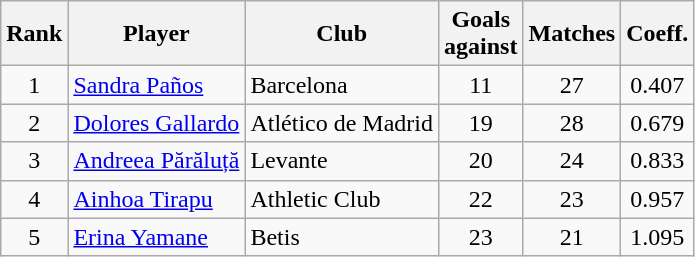<table class="wikitable" style="text-align:center">
<tr>
<th>Rank</th>
<th>Player</th>
<th>Club</th>
<th>Goals<br>against</th>
<th>Matches</th>
<th>Coeff.</th>
</tr>
<tr>
<td>1</td>
<td align=left> <a href='#'>Sandra Paños</a></td>
<td align=left>Barcelona</td>
<td>11</td>
<td>27</td>
<td>0.407</td>
</tr>
<tr>
<td>2</td>
<td align=left> <a href='#'>Dolores Gallardo</a></td>
<td align=left>Atlético de Madrid</td>
<td>19</td>
<td>28</td>
<td>0.679</td>
</tr>
<tr>
<td>3</td>
<td align=left> <a href='#'>Andreea Părăluță</a></td>
<td align=left>Levante</td>
<td>20</td>
<td>24</td>
<td>0.833</td>
</tr>
<tr>
<td>4</td>
<td align=left> <a href='#'>Ainhoa Tirapu</a></td>
<td align=left>Athletic Club</td>
<td>22</td>
<td>23</td>
<td>0.957</td>
</tr>
<tr>
<td>5</td>
<td align=left> <a href='#'>Erina Yamane</a></td>
<td align=left>Betis</td>
<td>23</td>
<td>21</td>
<td>1.095</td>
</tr>
</table>
